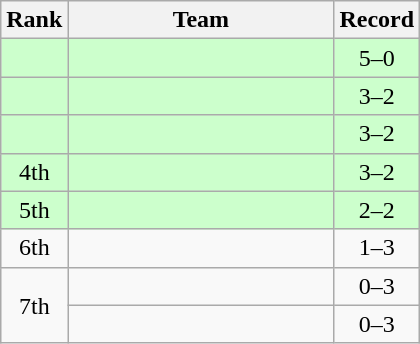<table class=wikitable style="text-align:center;">
<tr>
<th>Rank</th>
<th width=170>Team</th>
<th>Record</th>
</tr>
<tr bgcolor="#ccffcc">
<td></td>
<td align=left></td>
<td>5–0</td>
</tr>
<tr bgcolor="#ccffcc">
<td></td>
<td align=left></td>
<td>3–2</td>
</tr>
<tr bgcolor="#ccffcc">
<td></td>
<td align=left></td>
<td>3–2</td>
</tr>
<tr bgcolor="#ccffcc">
<td>4th</td>
<td align=left></td>
<td>3–2</td>
</tr>
<tr bgcolor="#ccffcc">
<td>5th</td>
<td align=left></td>
<td>2–2</td>
</tr>
<tr>
<td>6th</td>
<td align=left></td>
<td>1–3</td>
</tr>
<tr>
<td rowspan="2">7th</td>
<td align=left></td>
<td>0–3</td>
</tr>
<tr>
<td align=left></td>
<td>0–3</td>
</tr>
</table>
